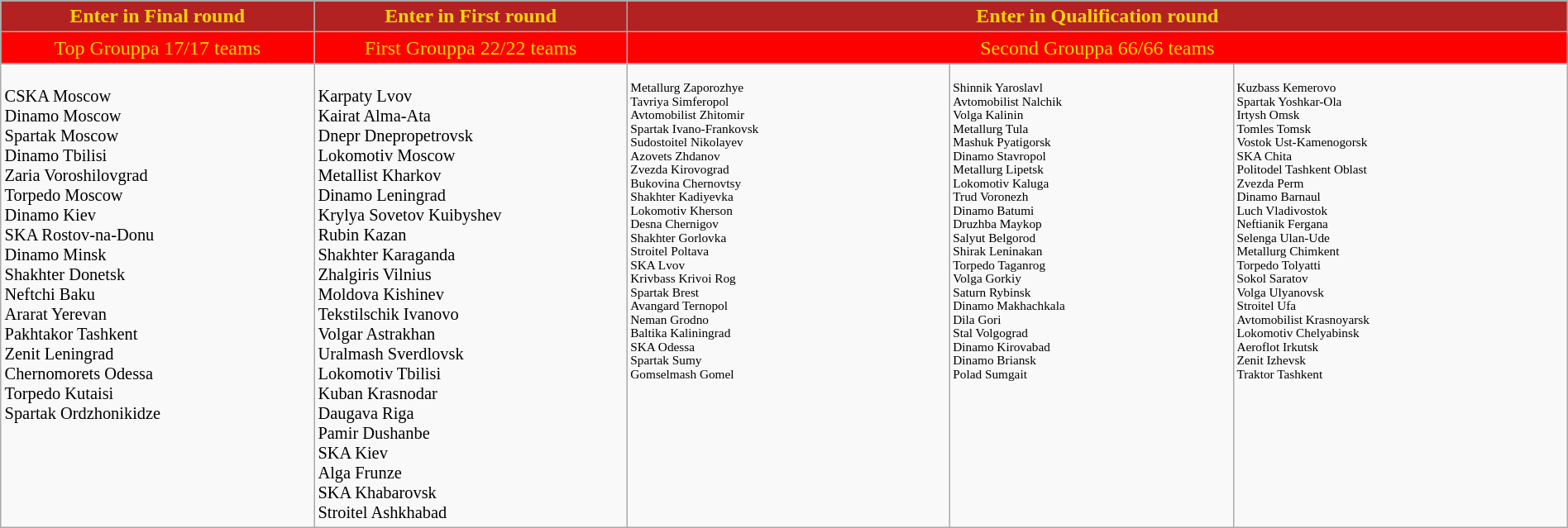<table class="wikitable" style="width:100%;">
<tr style="background:Firebrick; text-align:center;">
<td style="width:20%; color:Gold" colspan="1"><strong>Enter in Final round</strong></td>
<td style="width:20%; color:Gold" colspan="1"><strong>Enter in First round</strong></td>
<td style="width:60%; color:Gold" colspan="3"><strong>Enter in Qualification round</strong></td>
</tr>
<tr style="background:Red;">
<td style="text-align:center; width:20%; color:Gold" colspan=1>Top Grouppa 17/17 teams</td>
<td style="text-align:center; width:20%; color:Gold" colspan=1>First Grouppa 22/22 teams</td>
<td style="text-align:center; width:60%; color:Gold" colspan=3>Second Grouppa 66/66 teams</td>
</tr>
<tr style="vertical-align:top; font-size:85%;">
<td><br> CSKA Moscow<br>
 Dinamo Moscow<br>
 Spartak Moscow<br>
 Dinamo Tbilisi<br>
 Zaria Voroshilovgrad<br>
 Torpedo Moscow<br>
 Dinamo Kiev<br>
 SKA Rostov-na-Donu<br>
 Dinamo Minsk<br>
 Shakhter Donetsk<br>
 Neftchi Baku<br>
 Ararat Yerevan<br>
 Pakhtakor Tashkent<br>
 Zenit Leningrad<br>
 Chernomorets Odessa<br>
 Torpedo Kutaisi<br>
 Spartak Ordzhonikidze<br></td>
<td><br> Karpaty Lvov<br>
 Kairat Alma-Ata<br>
 Dnepr Dnepropetrovsk<br>
 Lokomotiv Moscow<br>
 Metallist Kharkov<br>
 Dinamo Leningrad<br>
 Krylya Sovetov Kuibyshev<br>
 Rubin Kazan<br>
 Shakhter Karaganda<br>
 Zhalgiris Vilnius<br>
 Moldova Kishinev<br>
 Tekstilschik Ivanovo<br>
 Volgar Astrakhan<br>
 Uralmash Sverdlovsk<br>
 Lokomotiv Tbilisi<br>
 Kuban Krasnodar<br>
 Daugava Riga<br>
 Pamir Dushanbe<br>
 SKA Kiev<br>
 Alga Frunze<br>
 SKA Khabarovsk<br>
 Stroitel Ashkhabad<br></td>
<td style="font-size:75%;"><br> Metallurg Zaporozhye<br>
 Tavriya Simferopol<br>
 Avtomobilist Zhitomir<br>
 Spartak Ivano-Frankovsk<br>
 Sudostoitel Nikolayev<br>
 Azovets Zhdanov<br>
 Zvezda Kirovograd<br>
 Bukovina Chernovtsy<br>
 Shakhter Kadiyevka<br>
 Lokomotiv Kherson<br>
 Desna Chernigov<br>
 Shakhter Gorlovka<br>
 Stroitel Poltava<br>
 SKA Lvov<br>
 Krivbass Krivoi Rog<br>
 Spartak Brest<br>
 Avangard Ternopol<br>
 Neman Grodno<br>
 Baltika Kaliningrad<br>
 SKA Odessa<br>
 Spartak Sumy<br>
 Gomselmash Gomel<br></td>
<td style="font-size:75%;"><br> Shinnik Yaroslavl<br>
 Avtomobilist Nalchik<br>
 Volga Kalinin<br>
 Metallurg Tula<br>
 Mashuk Pyatigorsk<br>
 Dinamo Stavropol<br>
 Metallurg Lipetsk<br>
 Lokomotiv Kaluga<br>
 Trud Voronezh<br>
 Dinamo Batumi<br>
 Druzhba Maykop<br>
 Salyut Belgorod<br>
 Shirak Leninakan<br>
 Torpedo Taganrog<br>
 Volga Gorkiy<br>
 Saturn Rybinsk<br>
 Dinamo Makhachkala<br>
 Dila Gori<br>
 Stal Volgograd<br>
 Dinamo Kirovabad<br>
 Dinamo Briansk<br>
 Polad Sumgait<br></td>
<td style="font-size:75%;"><br> Kuzbass Kemerovo<br>
 Spartak Yoshkar-Ola<br>
 Irtysh Omsk<br>
 Tomles Tomsk<br>
 Vostok Ust-Kamenogorsk<br>
 SKA Chita<br>
 Politodel Tashkent Oblast<br>
 Zvezda Perm<br>
 Dinamo Barnaul<br>
 Luch Vladivostok<br>
 Neftianik Fergana<br>
 Selenga Ulan-Ude<br>
 Metallurg Chimkent<br>
 Torpedo Tolyatti<br>
 Sokol Saratov<br>
 Volga Ulyanovsk<br>
 Stroitel Ufa<br>
 Avtomobilist Krasnoyarsk<br>
 Lokomotiv Chelyabinsk<br>
 Aeroflot Irkutsk<br>
 Zenit Izhevsk<br>
 Traktor Tashkent<br></td>
</tr>
</table>
